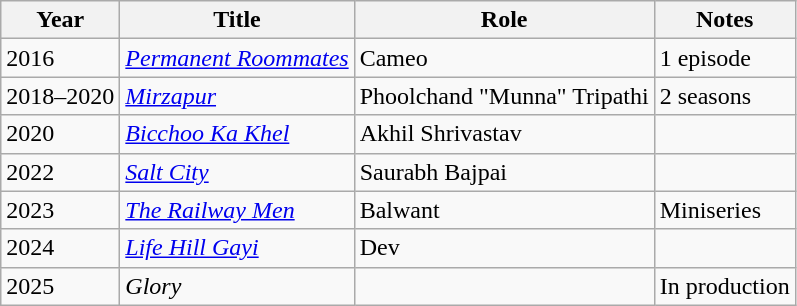<table class="wikitable sortable">
<tr>
<th>Year</th>
<th>Title</th>
<th>Role</th>
<th>Notes</th>
</tr>
<tr>
<td>2016</td>
<td><em><a href='#'>Permanent Roommates</a></em></td>
<td>Cameo</td>
<td>1 episode</td>
</tr>
<tr>
<td>2018–2020</td>
<td><em><a href='#'>Mirzapur</a></em></td>
<td>Phoolchand "Munna" Tripathi</td>
<td>2 seasons</td>
</tr>
<tr>
<td>2020</td>
<td><em><a href='#'>Bicchoo Ka Khel</a></em></td>
<td>Akhil Shrivastav</td>
<td></td>
</tr>
<tr>
<td>2022</td>
<td><em><a href='#'>Salt City</a></em></td>
<td>Saurabh Bajpai</td>
<td></td>
</tr>
<tr>
<td>2023</td>
<td><em><a href='#'>The Railway Men</a></em></td>
<td>Balwant</td>
<td>Miniseries</td>
</tr>
<tr>
<td>2024</td>
<td><em><a href='#'>Life Hill Gayi</a></em></td>
<td>Dev</td>
<td></td>
</tr>
<tr>
<td>2025</td>
<td><em>Glory</em></td>
<td></td>
<td>In production</td>
</tr>
</table>
